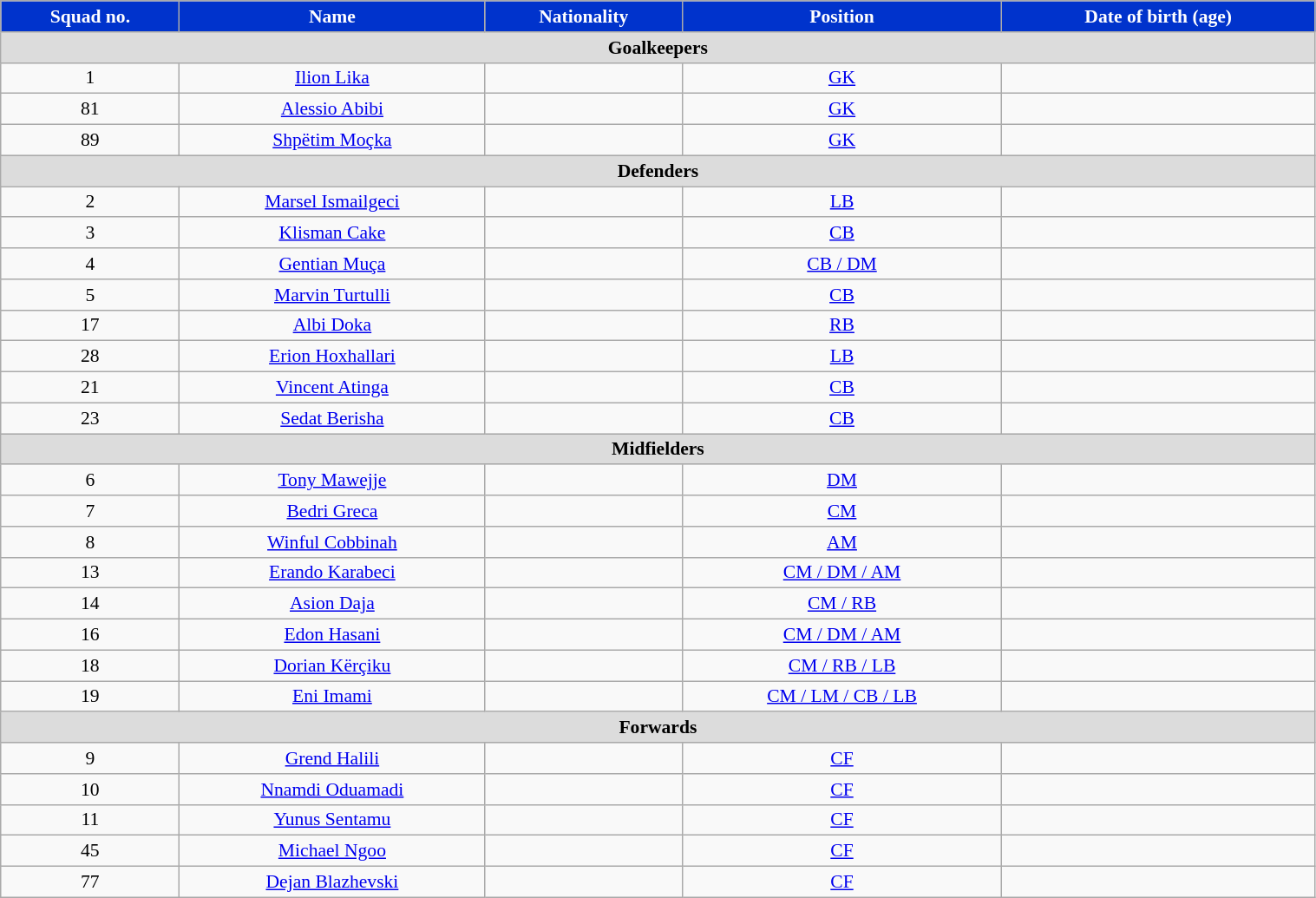<table class="wikitable" style="text-align:center; font-size:90%; width:80%">
<tr>
<th style="background:#03c; color:white; text-align:center">Squad no.</th>
<th style="background:#03c; color:white; text-align:center">Name</th>
<th style="background:#03c; color:white; text-align:center">Nationality</th>
<th style="background:#03c; color:white; text-align:center">Position</th>
<th style="background:#03c; color:white; text-align:center">Date of birth (age)</th>
</tr>
<tr>
<th colspan="6" style="background:#dcdcdc; color:black; text-align:center">Goalkeepers</th>
</tr>
<tr>
<td>1</td>
<td><a href='#'>Ilion Lika</a></td>
<td></td>
<td><a href='#'>GK</a></td>
<td></td>
</tr>
<tr>
<td>81</td>
<td><a href='#'>Alessio Abibi</a></td>
<td></td>
<td><a href='#'>GK</a></td>
<td></td>
</tr>
<tr>
<td>89</td>
<td><a href='#'>Shpëtim Moçka</a></td>
<td></td>
<td><a href='#'>GK</a></td>
<td></td>
</tr>
<tr>
<th colspan="6" style="background:#dcdcdc; color:black; text-align:center">Defenders</th>
</tr>
<tr>
<td>2</td>
<td><a href='#'>Marsel Ismailgeci</a></td>
<td></td>
<td><a href='#'>LB</a></td>
<td></td>
</tr>
<tr>
<td>3</td>
<td><a href='#'>Klisman Cake</a></td>
<td></td>
<td><a href='#'>CB</a></td>
<td></td>
</tr>
<tr>
<td>4</td>
<td><a href='#'>Gentian Muça</a></td>
<td></td>
<td><a href='#'>CB / DM</a></td>
<td></td>
</tr>
<tr>
<td>5</td>
<td><a href='#'>Marvin Turtulli</a></td>
<td></td>
<td><a href='#'>CB</a></td>
<td></td>
</tr>
<tr>
<td>17</td>
<td><a href='#'>Albi Doka</a></td>
<td></td>
<td><a href='#'>RB</a></td>
<td></td>
</tr>
<tr>
<td>28</td>
<td><a href='#'>Erion Hoxhallari</a></td>
<td></td>
<td><a href='#'>LB</a></td>
<td></td>
</tr>
<tr>
<td>21</td>
<td><a href='#'>Vincent Atinga</a></td>
<td></td>
<td><a href='#'>CB</a></td>
<td></td>
</tr>
<tr>
<td>23</td>
<td><a href='#'>Sedat Berisha</a></td>
<td></td>
<td><a href='#'>CB</a></td>
<td></td>
</tr>
<tr>
<th colspan="6" style="background:#dcdcdc; color:black; text-align:center">Midfielders</th>
</tr>
<tr>
<td>6</td>
<td><a href='#'>Tony Mawejje</a></td>
<td></td>
<td><a href='#'>DM</a></td>
<td></td>
</tr>
<tr>
<td>7</td>
<td><a href='#'>Bedri Greca</a></td>
<td></td>
<td><a href='#'>CM</a></td>
<td></td>
</tr>
<tr>
<td>8</td>
<td><a href='#'>Winful Cobbinah</a></td>
<td></td>
<td><a href='#'>AM</a></td>
<td></td>
</tr>
<tr>
<td>13</td>
<td><a href='#'>Erando Karabeci</a></td>
<td></td>
<td><a href='#'>CM / DM / AM</a></td>
<td></td>
</tr>
<tr>
<td>14</td>
<td><a href='#'>Asion Daja</a></td>
<td></td>
<td><a href='#'>CM / RB</a></td>
<td></td>
</tr>
<tr>
<td>16</td>
<td><a href='#'>Edon Hasani</a></td>
<td></td>
<td><a href='#'>CM / DM / AM</a></td>
<td></td>
</tr>
<tr>
<td>18</td>
<td><a href='#'>Dorian Kërçiku</a></td>
<td></td>
<td><a href='#'>CM / RB / LB</a></td>
<td></td>
</tr>
<tr>
<td>19</td>
<td><a href='#'>Eni Imami</a></td>
<td></td>
<td><a href='#'>CM / LM / CB / LB</a></td>
<td></td>
</tr>
<tr>
<th colspan="7" style="background:#dcdcdc; color:black; text-align:center">Forwards</th>
</tr>
<tr>
<td>9</td>
<td><a href='#'>Grend Halili</a></td>
<td></td>
<td><a href='#'>CF</a></td>
<td></td>
</tr>
<tr>
<td>10</td>
<td><a href='#'>Nnamdi Oduamadi</a></td>
<td></td>
<td><a href='#'>CF</a></td>
<td></td>
</tr>
<tr>
<td>11</td>
<td><a href='#'>Yunus Sentamu</a></td>
<td></td>
<td><a href='#'>CF</a></td>
<td></td>
</tr>
<tr>
<td>45</td>
<td><a href='#'>Michael Ngoo</a></td>
<td></td>
<td><a href='#'>CF</a></td>
<td></td>
</tr>
<tr>
<td>77</td>
<td><a href='#'>Dejan Blazhevski</a></td>
<td></td>
<td><a href='#'>CF</a></td>
<td></td>
</tr>
</table>
